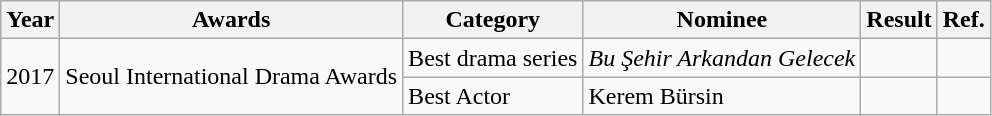<table class="wikitable">
<tr>
<th>Year</th>
<th>Awards</th>
<th>Category</th>
<th>Nominee</th>
<th>Result</th>
<th>Ref.</th>
</tr>
<tr>
<td rowspan="2">2017</td>
<td rowspan="2">Seoul International Drama Awards</td>
<td>Best drama series</td>
<td><em>Bu Şehir Arkandan Gelecek</em></td>
<td></td>
<td></td>
</tr>
<tr>
<td>Best Actor</td>
<td>Kerem Bürsin</td>
<td></td>
<td></td>
</tr>
</table>
